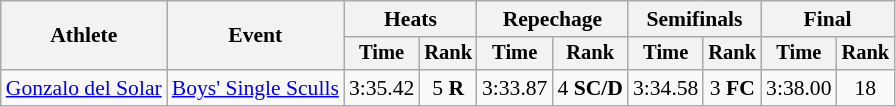<table class="wikitable" style="font-size:90%">
<tr>
<th rowspan="2">Athlete</th>
<th rowspan="2">Event</th>
<th colspan="2">Heats</th>
<th colspan="2">Repechage</th>
<th colspan="2">Semifinals</th>
<th colspan="2">Final</th>
</tr>
<tr style="font-size:95%">
<th>Time</th>
<th>Rank</th>
<th>Time</th>
<th>Rank</th>
<th>Time</th>
<th>Rank</th>
<th>Time</th>
<th>Rank</th>
</tr>
<tr align=center>
<td align=left><a href='#'>Gonzalo del Solar</a></td>
<td align=left><a href='#'>Boys' Single Sculls</a></td>
<td>3:35.42</td>
<td>5 <strong>R</strong></td>
<td>3:33.87</td>
<td>4 <strong>SC/D</strong></td>
<td>3:34.58</td>
<td>3 <strong>FC</strong></td>
<td>3:38.00</td>
<td>18</td>
</tr>
</table>
